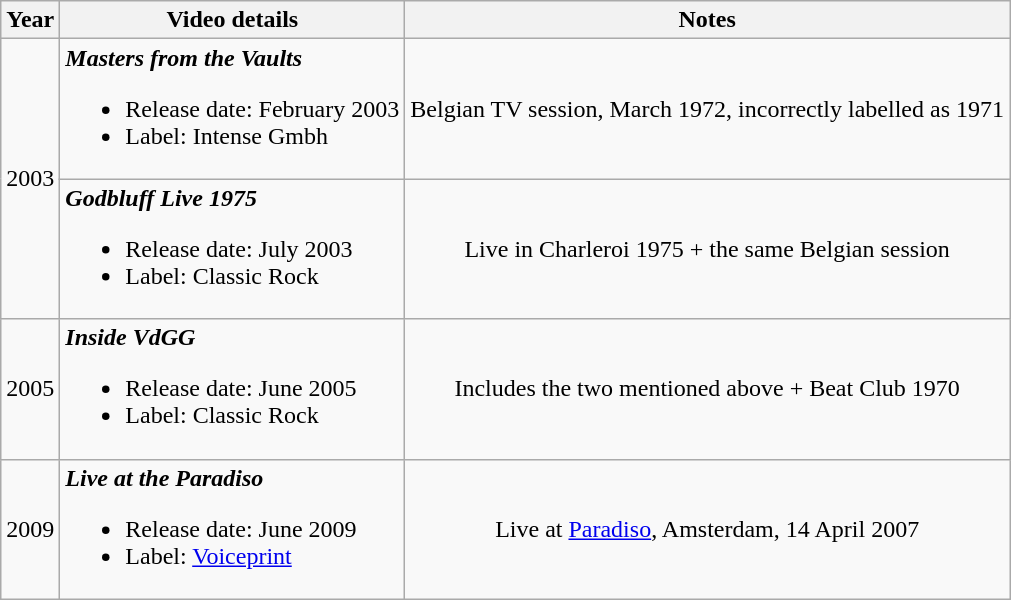<table class="wikitable" style="text-align:center;">
<tr>
<th>Year</th>
<th>Video details</th>
<th>Notes</th>
</tr>
<tr>
<td rowspan=2>2003</td>
<td align="left"><strong><em>Masters from the Vaults</em></strong><br><ul><li>Release date: February 2003</li><li>Label: Intense Gmbh</li></ul></td>
<td align="center">Belgian TV session, March 1972, incorrectly labelled as 1971</td>
</tr>
<tr>
<td align="left"><strong><em>Godbluff Live 1975</em></strong><br><ul><li>Release date: July 2003</li><li>Label: Classic Rock</li></ul></td>
<td align="center">Live in Charleroi 1975 + the same Belgian session</td>
</tr>
<tr>
<td>2005</td>
<td align="left"><strong><em>Inside VdGG</em></strong><br><ul><li>Release date: June 2005</li><li>Label: Classic Rock</li></ul></td>
<td align="center">Includes the two mentioned above + Beat Club 1970</td>
</tr>
<tr>
<td>2009</td>
<td align="left"><strong><em>Live at the Paradiso</em></strong><br><ul><li>Release date: June 2009</li><li>Label: <a href='#'>Voiceprint</a></li></ul></td>
<td align="center">Live at <a href='#'>Paradiso</a>, Amsterdam, 14 April 2007</td>
</tr>
</table>
